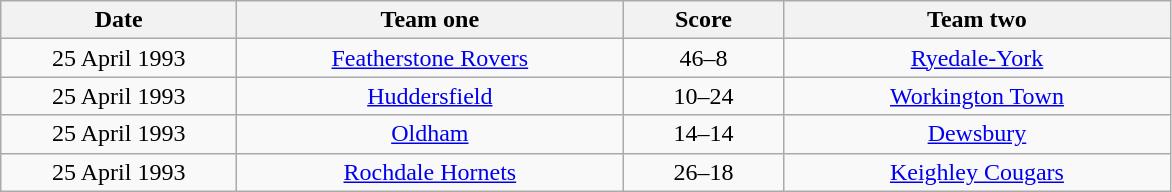<table class="wikitable" style="text-align: center">
<tr>
<th width=150>Date</th>
<th width=250>Team one</th>
<th width=100>Score</th>
<th width=250>Team two</th>
</tr>
<tr>
<td>25 April 1993</td>
<td><a href='#'>Featherstone Rovers</a></td>
<td>46–8</td>
<td><a href='#'>Ryedale-York</a></td>
</tr>
<tr>
<td>25 April 1993</td>
<td><a href='#'>Huddersfield</a></td>
<td>10–24</td>
<td><a href='#'>Workington Town</a></td>
</tr>
<tr>
<td>25 April 1993</td>
<td><a href='#'>Oldham</a></td>
<td>14–14</td>
<td><a href='#'>Dewsbury</a></td>
</tr>
<tr>
<td>25 April 1993</td>
<td><a href='#'>Rochdale Hornets</a></td>
<td>26–18</td>
<td><a href='#'>Keighley Cougars</a></td>
</tr>
</table>
